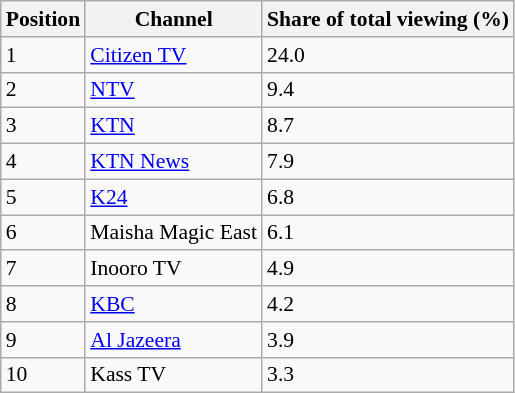<table class="wikitable" style="font-size: 90%">
<tr>
<th>Position</th>
<th>Channel</th>
<th>Share of total viewing (%)</th>
</tr>
<tr>
<td>1</td>
<td><a href='#'>Citizen TV</a></td>
<td>24.0</td>
</tr>
<tr>
<td>2</td>
<td><a href='#'>NTV</a></td>
<td>9.4</td>
</tr>
<tr>
<td>3</td>
<td><a href='#'>KTN</a></td>
<td>8.7</td>
</tr>
<tr>
<td>4</td>
<td><a href='#'>KTN News</a></td>
<td>7.9</td>
</tr>
<tr>
<td>5</td>
<td><a href='#'>K24</a></td>
<td>6.8</td>
</tr>
<tr>
<td>6</td>
<td>Maisha Magic East</td>
<td>6.1</td>
</tr>
<tr>
<td>7</td>
<td>Inooro TV</td>
<td>4.9</td>
</tr>
<tr>
<td>8</td>
<td><a href='#'>KBC</a></td>
<td>4.2</td>
</tr>
<tr>
<td>9</td>
<td><a href='#'>Al Jazeera</a></td>
<td>3.9</td>
</tr>
<tr>
<td>10</td>
<td>Kass TV</td>
<td>3.3</td>
</tr>
</table>
